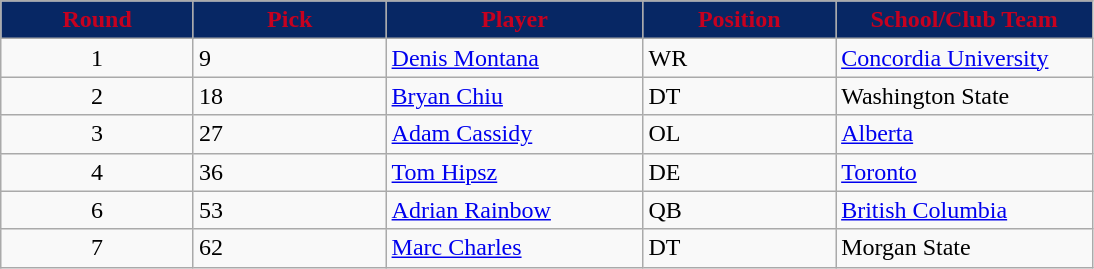<table class="wikitable sortable sortable">
<tr>
<th style="background:#072764; color:#c6011f; width:15%;">Round</th>
<th style="background:#072764; color:#c6011f; width:15%;">Pick</th>
<th style="background:#072764; color:#c6011f; width:20%;">Player</th>
<th style="background:#072764; color:#c6011f; width:15%;">Position</th>
<th style="background:#072764; color:#c6011f; width:20%;">School/Club Team</th>
</tr>
<tr>
<td align=center>1</td>
<td>9</td>
<td><a href='#'>Denis Montana</a></td>
<td>WR</td>
<td><a href='#'>Concordia University</a></td>
</tr>
<tr>
<td align=center>2</td>
<td>18</td>
<td><a href='#'>Bryan Chiu</a></td>
<td>DT</td>
<td>Washington State</td>
</tr>
<tr>
<td align=center>3</td>
<td>27</td>
<td><a href='#'>Adam Cassidy</a></td>
<td>OL</td>
<td><a href='#'>Alberta</a></td>
</tr>
<tr>
<td align=center>4</td>
<td>36</td>
<td><a href='#'>Tom Hipsz</a></td>
<td>DE</td>
<td><a href='#'>Toronto</a></td>
</tr>
<tr>
<td align=center>6</td>
<td>53</td>
<td><a href='#'>Adrian Rainbow</a></td>
<td>QB</td>
<td><a href='#'>British Columbia</a></td>
</tr>
<tr>
<td align=center>7</td>
<td>62</td>
<td><a href='#'>Marc Charles</a></td>
<td>DT</td>
<td>Morgan State</td>
</tr>
</table>
